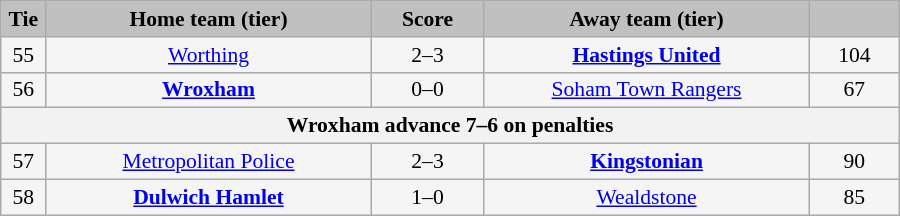<table class="wikitable" style="width: 600px; background:WhiteSmoke; text-align:center; font-size:90%">
<tr>
<td scope="col" style="width:  5.00%; background:silver;"><strong>Tie</strong></td>
<td scope="col" style="width: 36.25%; background:silver;"><strong>Home team (tier)</strong></td>
<td scope="col" style="width: 12.50%; background:silver;"><strong>Score</strong></td>
<td scope="col" style="width: 36.25%; background:silver;"><strong>Away team (tier)</strong></td>
<td scope="col" style="width: 10.00%; background:silver;"><strong></strong></td>
</tr>
<tr>
<td>55</td>
<td><a href='#'>Worthing</a></td>
<td>2–3</td>
<td><strong><a href='#'>Hastings United</a></strong></td>
<td>104</td>
</tr>
<tr>
<td>56</td>
<td><strong><a href='#'>Wroxham</a></strong></td>
<td>0–0</td>
<td><a href='#'>Soham Town Rangers</a></td>
<td>67</td>
</tr>
<tr>
<th colspan="5">Wroxham advance 7–6 on penalties</th>
</tr>
<tr>
<td>57</td>
<td><a href='#'>Metropolitan Police</a></td>
<td>2–3</td>
<td><strong><a href='#'>Kingstonian</a></strong></td>
<td>90</td>
</tr>
<tr>
<td>58</td>
<td><strong><a href='#'>Dulwich Hamlet</a></strong></td>
<td>1–0</td>
<td><a href='#'>Wealdstone</a></td>
<td>85</td>
</tr>
</table>
